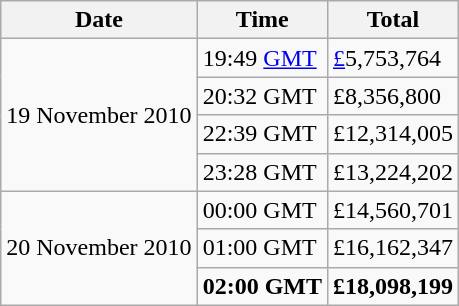<table class="wikitable">
<tr>
<th>Date</th>
<th>Time</th>
<th>Total</th>
</tr>
<tr>
<td rowspan="4">19 November 2010</td>
<td>19:49 <a href='#'>GMT</a></td>
<td><a href='#'>£</a>5,753,764</td>
</tr>
<tr>
<td>20:32 GMT</td>
<td>£8,356,800</td>
</tr>
<tr>
<td>22:39 GMT</td>
<td>£12,314,005</td>
</tr>
<tr>
<td>23:28 GMT</td>
<td>£13,224,202</td>
</tr>
<tr>
<td rowspan="3">20 November 2010</td>
<td>00:00 GMT</td>
<td>£14,560,701</td>
</tr>
<tr>
<td>01:00 GMT</td>
<td>£16,162,347</td>
</tr>
<tr>
<td><strong>02:00 GMT</strong></td>
<td><strong>£18,098,199</strong></td>
</tr>
</table>
